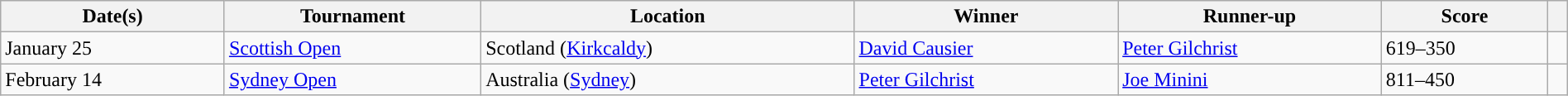<table class="sortable wikitable plainrowheaders" style="width:100%; margin:1em auto 1em auto;">
<tr>
<th scope="col">Date(s)</th>
<th scope="col">Tournament</th>
<th scope="col">Location</th>
<th scope="col" class="unsortable">Winner</th>
<th scope="col" class="unsortable">Runner-up</th>
<th scope="col" class="unsortable">Score</th>
<th scope="col" class="unsortable"></th>
</tr>
<tr>
<td scope="row">January 25</td>
<td><a href='#'>Scottish Open</a></td>
<td>Scotland (<a href='#'>Kirkcaldy</a>)</td>
<td><a href='#'>David Causier</a></td>
<td><a href='#'>Peter Gilchrist</a></td>
<td>619–350</td>
<td style="text-align:center;"></td>
</tr>
<tr>
<td scope="row">February 14</td>
<td><a href='#'>Sydney Open</a></td>
<td>Australia (<a href='#'>Sydney</a>)</td>
<td><a href='#'>Peter Gilchrist</a></td>
<td><a href='#'>Joe Minini</a></td>
<td>811–450</td>
<td style="text-align:center;"></td>
</tr>
</table>
